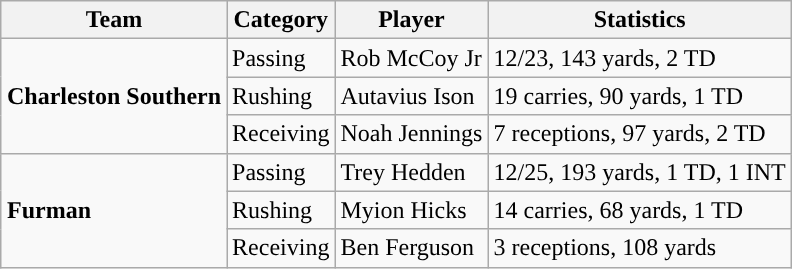<table class="wikitable" style="float: right;">
<tr>
<th>Team</th>
<th>Category</th>
<th>Player</th>
<th>Statistics</th>
</tr>
<tr>
<td rowspan=3><strong>Charleston Southern</strong></td>
<td>Passing</td>
<td>Rob McCoy Jr</td>
<td>12/23, 143 yards, 2 TD</td>
</tr>
<tr>
<td>Rushing</td>
<td>Autavius Ison</td>
<td>19 carries, 90 yards, 1 TD</td>
</tr>
<tr>
<td>Receiving</td>
<td>Noah Jennings</td>
<td>7 receptions, 97 yards, 2 TD</td>
</tr>
<tr>
<td rowspan=3><strong>Furman</strong></td>
<td>Passing</td>
<td>Trey Hedden</td>
<td>12/25, 193 yards, 1 TD, 1 INT</td>
</tr>
<tr>
<td>Rushing</td>
<td>Myion Hicks</td>
<td>14 carries, 68 yards, 1 TD</td>
</tr>
<tr>
<td>Receiving</td>
<td>Ben Ferguson</td>
<td>3 receptions, 108 yards</td>
</tr>
</table>
